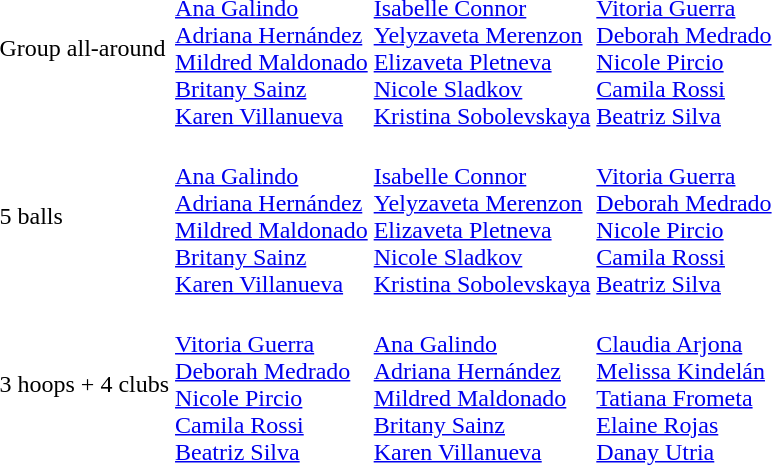<table>
<tr>
<td>Group all-around<br></td>
<td><br><a href='#'>Ana Galindo</a><br><a href='#'>Adriana Hernández</a><br><a href='#'>Mildred Maldonado</a><br><a href='#'>Britany Sainz</a><br><a href='#'>Karen Villanueva</a></td>
<td><br><a href='#'>Isabelle Connor</a><br><a href='#'>Yelyzaveta Merenzon</a><br><a href='#'>Elizaveta Pletneva</a><br><a href='#'>Nicole Sladkov</a><br><a href='#'>Kristina Sobolevskaya</a></td>
<td><br><a href='#'>Vitoria Guerra</a><br><a href='#'>Deborah Medrado</a><br><a href='#'>Nicole Pircio</a><br><a href='#'>Camila Rossi</a><br><a href='#'>Beatriz Silva</a></td>
</tr>
<tr>
<td>5 balls <br></td>
<td><br><a href='#'>Ana Galindo</a><br><a href='#'>Adriana Hernández</a><br><a href='#'>Mildred Maldonado</a><br><a href='#'>Britany Sainz</a><br><a href='#'>Karen Villanueva</a></td>
<td><br><a href='#'>Isabelle Connor</a><br><a href='#'>Yelyzaveta Merenzon</a><br><a href='#'>Elizaveta Pletneva</a><br><a href='#'>Nicole Sladkov</a><br><a href='#'>Kristina Sobolevskaya</a></td>
<td><br><a href='#'>Vitoria Guerra</a><br><a href='#'>Deborah Medrado</a><br><a href='#'>Nicole Pircio</a><br><a href='#'>Camila Rossi</a><br><a href='#'>Beatriz Silva</a></td>
</tr>
<tr>
<td>3 hoops + 4 clubs <br></td>
<td><br><a href='#'>Vitoria Guerra</a><br><a href='#'>Deborah Medrado</a><br><a href='#'>Nicole Pircio</a><br><a href='#'>Camila Rossi</a><br><a href='#'>Beatriz Silva</a></td>
<td><br><a href='#'>Ana Galindo</a><br><a href='#'>Adriana Hernández</a><br><a href='#'>Mildred Maldonado</a><br><a href='#'>Britany Sainz</a><br><a href='#'>Karen Villanueva</a></td>
<td><br><a href='#'>Claudia Arjona</a><br><a href='#'>Melissa Kindelán</a><br><a href='#'>Tatiana Frometa</a><br><a href='#'>Elaine Rojas</a><br><a href='#'>Danay Utria</a></td>
</tr>
</table>
